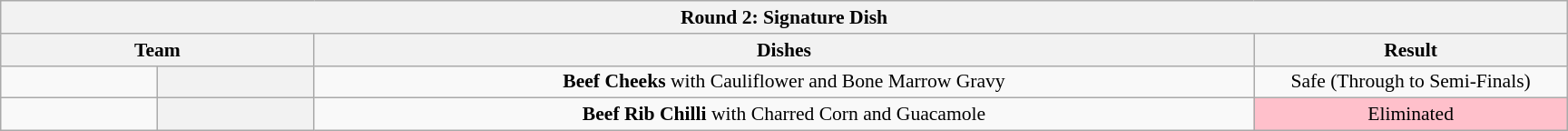<table class="wikitable plainrowheaders" style="margin:1em auto; text-align:center; font-size:90%; width:80em;">
<tr>
<th colspan="4" >Round 2: Signature Dish</th>
</tr>
<tr>
<th style="width:20%;" colspan="2">Team</th>
<th style="width:60%;">Dishes</th>
<th style="width:20%;">Result</th>
</tr>
<tr>
<td></td>
<th></th>
<td><strong>Beef Cheeks</strong> with Cauliflower and Bone Marrow Gravy</td>
<td>Safe (Through to Semi-Finals)</td>
</tr>
<tr>
<td></td>
<th></th>
<td><strong>Beef Rib Chilli</strong> with Charred Corn and Guacamole</td>
<td bgcolor="pink">Eliminated</td>
</tr>
</table>
